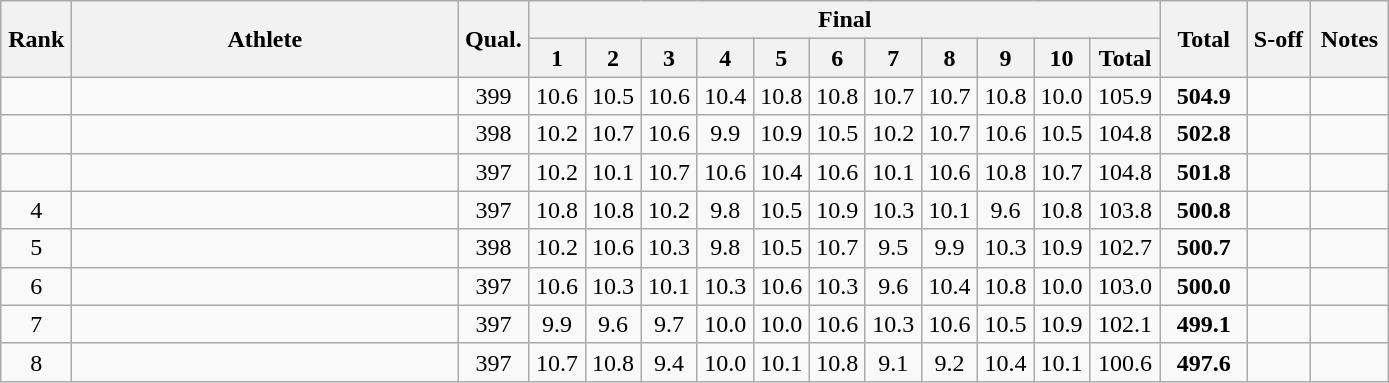<table class="wikitable" style="text-align:center">
<tr>
<th rowspan=2 width=40>Rank</th>
<th rowspan=2 width=250>Athlete</th>
<th rowspan=2 width=40>Qual.</th>
<th colspan=11>Final</th>
<th rowspan=2 width=50>Total</th>
<th rowspan=2 width=35>S-off</th>
<th rowspan=2 width=45>Notes</th>
</tr>
<tr>
<th width=30>1</th>
<th width=30>2</th>
<th width=30>3</th>
<th width=30>4</th>
<th width=30>5</th>
<th width=30>6</th>
<th width=30>7</th>
<th width=30>8</th>
<th width=30>9</th>
<th width=30>10</th>
<th width=40>Total</th>
</tr>
<tr>
<td></td>
<td align=left></td>
<td>399</td>
<td>10.6</td>
<td>10.5</td>
<td>10.6</td>
<td>10.4</td>
<td>10.8</td>
<td>10.8</td>
<td>10.7</td>
<td>10.7</td>
<td>10.8</td>
<td>10.0</td>
<td>105.9</td>
<td><strong>504.9</strong></td>
<td></td>
<td></td>
</tr>
<tr>
<td></td>
<td align=left></td>
<td>398</td>
<td>10.2</td>
<td>10.7</td>
<td>10.6</td>
<td>9.9</td>
<td>10.9</td>
<td>10.5</td>
<td>10.2</td>
<td>10.7</td>
<td>10.6</td>
<td>10.5</td>
<td>104.8</td>
<td><strong>502.8</strong></td>
<td></td>
<td></td>
</tr>
<tr>
<td></td>
<td align=left></td>
<td>397</td>
<td>10.2</td>
<td>10.1</td>
<td>10.7</td>
<td>10.6</td>
<td>10.4</td>
<td>10.6</td>
<td>10.1</td>
<td>10.6</td>
<td>10.8</td>
<td>10.7</td>
<td>104.8</td>
<td><strong>501.8</strong></td>
<td></td>
<td></td>
</tr>
<tr>
<td>4</td>
<td align=left></td>
<td>397</td>
<td>10.8</td>
<td>10.8</td>
<td>10.2</td>
<td>9.8</td>
<td>10.5</td>
<td>10.9</td>
<td>10.3</td>
<td>10.1</td>
<td>9.6</td>
<td>10.8</td>
<td>103.8</td>
<td><strong>500.8</strong></td>
<td></td>
<td></td>
</tr>
<tr>
<td>5</td>
<td align=left></td>
<td>398</td>
<td>10.2</td>
<td>10.6</td>
<td>10.3</td>
<td>9.8</td>
<td>10.5</td>
<td>10.7</td>
<td>9.5</td>
<td>9.9</td>
<td>10.3</td>
<td>10.9</td>
<td>102.7</td>
<td><strong>500.7</strong></td>
<td></td>
<td></td>
</tr>
<tr>
<td>6</td>
<td align=left></td>
<td>397</td>
<td>10.6</td>
<td>10.3</td>
<td>10.1</td>
<td>10.3</td>
<td>10.6</td>
<td>10.3</td>
<td>9.6</td>
<td>10.4</td>
<td>10.8</td>
<td>10.0</td>
<td>103.0</td>
<td><strong>500.0</strong></td>
<td></td>
<td></td>
</tr>
<tr>
<td>7</td>
<td align=left></td>
<td>397</td>
<td>9.9</td>
<td>9.6</td>
<td>9.7</td>
<td>10.0</td>
<td>10.0</td>
<td>10.6</td>
<td>10.3</td>
<td>10.6</td>
<td>10.5</td>
<td>10.9</td>
<td>102.1</td>
<td><strong>499.1</strong></td>
<td></td>
<td></td>
</tr>
<tr>
<td>8</td>
<td align=left></td>
<td>397</td>
<td>10.7</td>
<td>10.8</td>
<td>9.4</td>
<td>10.0</td>
<td>10.1</td>
<td>10.8</td>
<td>9.1</td>
<td>9.2</td>
<td>10.4</td>
<td>10.1</td>
<td>100.6</td>
<td><strong>497.6</strong></td>
<td></td>
<td></td>
</tr>
</table>
